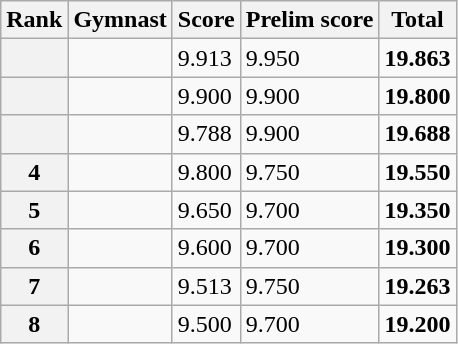<table class="wikitable sortable">
<tr>
<th scope="col">Rank</th>
<th scope="col">Gymnast</th>
<th scope="col">Score</th>
<th scope="col">Prelim score</th>
<th scope="col">Total</th>
</tr>
<tr>
<th scope="row"></th>
<td></td>
<td>9.913</td>
<td>9.950</td>
<td><strong>19.863</strong></td>
</tr>
<tr>
<th scope="row"></th>
<td></td>
<td>9.900</td>
<td>9.900</td>
<td><strong>19.800</strong></td>
</tr>
<tr>
<th scope="row"></th>
<td></td>
<td>9.788</td>
<td>9.900</td>
<td><strong>19.688</strong></td>
</tr>
<tr>
<th scope="row">4</th>
<td></td>
<td>9.800</td>
<td>9.750</td>
<td><strong>19.550</strong></td>
</tr>
<tr>
<th scope="row">5</th>
<td></td>
<td>9.650</td>
<td>9.700</td>
<td><strong>19.350</strong></td>
</tr>
<tr>
<th scope="row">6</th>
<td></td>
<td>9.600</td>
<td>9.700</td>
<td><strong>19.300</strong></td>
</tr>
<tr>
<th scope="row">7</th>
<td></td>
<td>9.513</td>
<td>9.750</td>
<td><strong>19.263</strong></td>
</tr>
<tr>
<th scope="row">8</th>
<td></td>
<td>9.500</td>
<td>9.700</td>
<td><strong>19.200</strong></td>
</tr>
</table>
